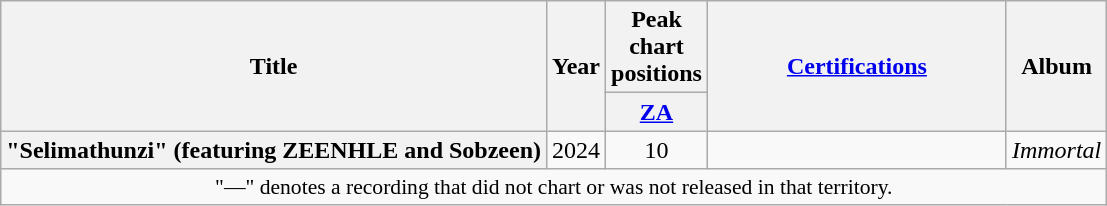<table class="wikitable plainrowheaders" style="text-align:center;" border="1">
<tr>
<th scope="col" rowspan="2">Title</th>
<th scope="col" rowspan="2">Year</th>
<th scope="col" colspan="1">Peak chart positions</th>
<th scope="col" rowspan="2" style="width:12em;"><a href='#'>Certifications</a></th>
<th scope="col" rowspan="2">Album</th>
</tr>
<tr>
<th scope="col" style="width:3em;font-size:100%;"><a href='#'>ZA</a><br></th>
</tr>
<tr>
<th scope="row">"Selimathunzi" (featuring ZEENHLE and Sobzeen)</th>
<td>2024</td>
<td>10</td>
<td></td>
<td><em>Immortal</em></td>
</tr>
<tr>
<td colspan="8" style="font-size:90%">"—" denotes a recording that did not chart or was not released in that territory.</td>
</tr>
</table>
